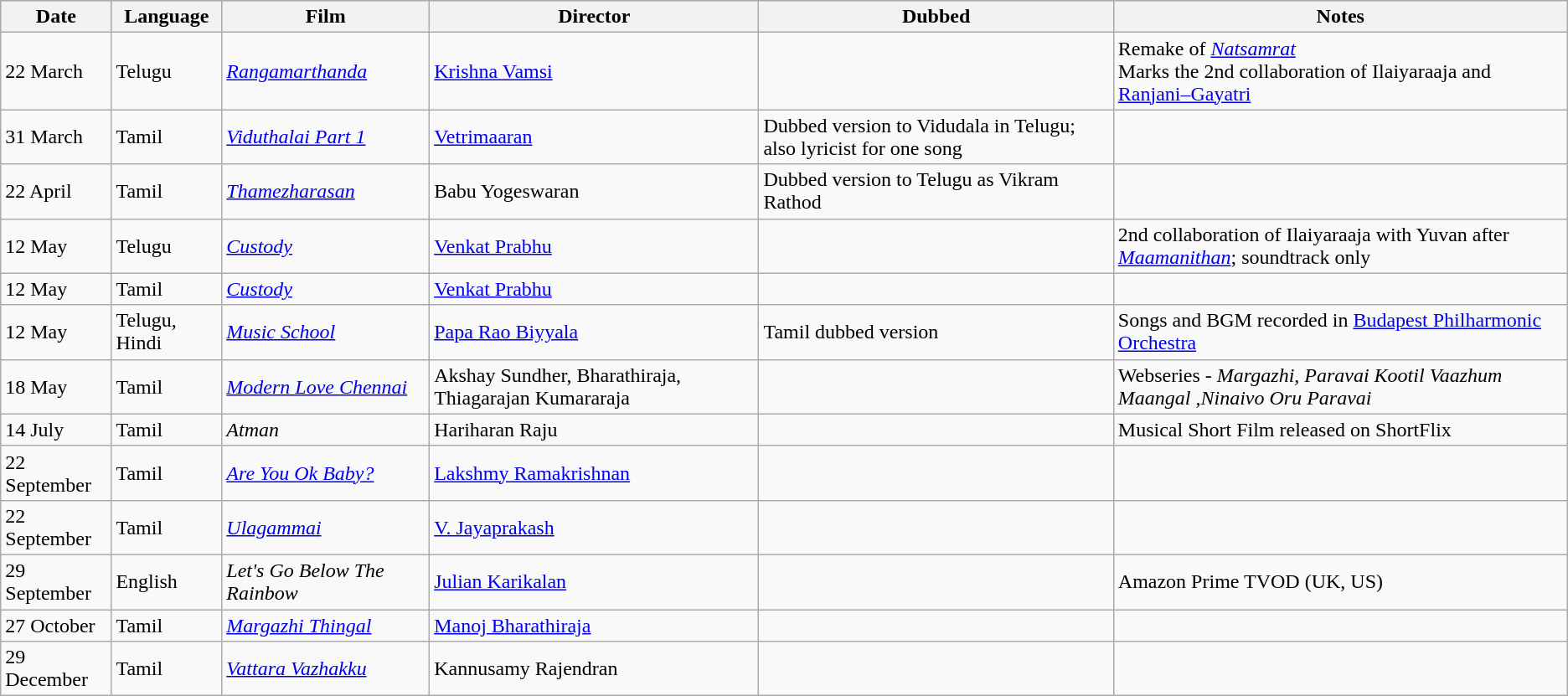<table class="wikitable sortable">
<tr bgcolor="#CCCCCC" align="center"|->
<th>Date</th>
<th>Language</th>
<th>Film</th>
<th>Director</th>
<th>Dubbed</th>
<th>Notes</th>
</tr>
<tr>
<td>22 March</td>
<td>Telugu</td>
<td><em><a href='#'>Rangamarthanda</a></em></td>
<td><a href='#'>Krishna Vamsi</a></td>
<td></td>
<td>Remake of <em><a href='#'>Natsamrat</a></em><br>Marks the 2nd collaboration of Ilaiyaraaja and <a href='#'>Ranjani–Gayatri</a></td>
</tr>
<tr>
<td>31 March</td>
<td>Tamil</td>
<td><em><a href='#'>Viduthalai Part 1</a></em></td>
<td><a href='#'>Vetrimaaran</a></td>
<td>Dubbed version to Vidudala in Telugu; also lyricist for one song</td>
<td></td>
</tr>
<tr>
<td>22 April</td>
<td>Tamil</td>
<td><em><a href='#'>Thamezharasan</a></em></td>
<td>Babu Yogeswaran</td>
<td>Dubbed version to Telugu as Vikram Rathod</td>
<td></td>
</tr>
<tr>
<td>12 May</td>
<td>Telugu</td>
<td><em><a href='#'>Custody</a></em></td>
<td><a href='#'>Venkat Prabhu</a></td>
<td></td>
<td>2nd collaboration of Ilaiyaraaja with Yuvan after <em><a href='#'>Maamanithan</a></em>; soundtrack only</td>
</tr>
<tr>
<td>12 May</td>
<td>Tamil</td>
<td><em><a href='#'>Custody</a></em></td>
<td><a href='#'>Venkat Prabhu</a></td>
<td></td>
<td></td>
</tr>
<tr>
<td>12 May</td>
<td>Telugu, Hindi</td>
<td><em><a href='#'>Music School</a></em></td>
<td><a href='#'>Papa Rao Biyyala</a></td>
<td>Tamil dubbed version</td>
<td>Songs and BGM recorded in <a href='#'>Budapest Philharmonic Orchestra</a></td>
</tr>
<tr>
<td>18 May</td>
<td>Tamil</td>
<td><em><a href='#'>Modern Love Chennai</a></em></td>
<td>Akshay Sundher, Bharathiraja, Thiagarajan Kumararaja</td>
<td></td>
<td>Webseries - <em>Margazhi, Paravai Kootil Vaazhum Maangal ,Ninaivo Oru Paravai</em></td>
</tr>
<tr>
<td>14 July</td>
<td>Tamil</td>
<td><em>Atman</em></td>
<td>Hariharan Raju</td>
<td></td>
<td>Musical Short Film released on ShortFlix </td>
</tr>
<tr>
<td>22 September</td>
<td>Tamil</td>
<td><em><a href='#'>Are You Ok Baby?</a></em></td>
<td><a href='#'>Lakshmy Ramakrishnan</a></td>
<td></td>
<td></td>
</tr>
<tr>
<td>22 September</td>
<td>Tamil</td>
<td><em><a href='#'>Ulagammai</a></em></td>
<td><a href='#'>V. Jayaprakash</a></td>
<td></td>
<td></td>
</tr>
<tr>
<td>29 September</td>
<td>English</td>
<td><em>Let's Go Below The Rainbow</em></td>
<td><a href='#'>Julian Karikalan</a></td>
<td></td>
<td>Amazon Prime TVOD (UK, US)</td>
</tr>
<tr>
<td>27 October</td>
<td>Tamil</td>
<td><em><a href='#'>Margazhi Thingal</a></em></td>
<td><a href='#'>Manoj Bharathiraja</a></td>
<td></td>
<td></td>
</tr>
<tr>
<td>29 December</td>
<td>Tamil</td>
<td><em><a href='#'>Vattara Vazhakku</a></em></td>
<td>Kannusamy Rajendran</td>
<td></td>
<td></td>
</tr>
</table>
